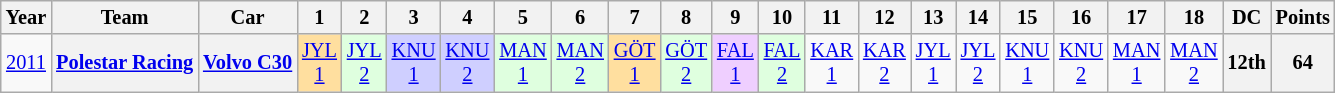<table class="wikitable" style="text-align:center; font-size:85%">
<tr>
<th>Year</th>
<th>Team</th>
<th>Car</th>
<th>1</th>
<th>2</th>
<th>3</th>
<th>4</th>
<th>5</th>
<th>6</th>
<th>7</th>
<th>8</th>
<th>9</th>
<th>10</th>
<th>11</th>
<th>12</th>
<th>13</th>
<th>14</th>
<th>15</th>
<th>16</th>
<th>17</th>
<th>18</th>
<th>DC</th>
<th>Points</th>
</tr>
<tr>
<td><a href='#'>2011</a></td>
<th nowrap><a href='#'>Polestar Racing</a></th>
<th nowrap><a href='#'>Volvo C30</a></th>
<td style="background:#ffdf9f;"><a href='#'>JYL<br>1</a><br></td>
<td style="background:#dfffdf;"><a href='#'>JYL<br>2</a><br></td>
<td style="background:#cfcfff;"><a href='#'>KNU<br>1</a><br></td>
<td style="background:#cfcfff;"><a href='#'>KNU<br>2</a><br></td>
<td style="background:#dfffdf;"><a href='#'>MAN<br>1</a><br></td>
<td style="background:#dfffdf;"><a href='#'>MAN<br>2</a><br></td>
<td style="background:#ffdf9f;"><a href='#'>GÖT<br>1</a><br></td>
<td style="background:#dfffdf;"><a href='#'>GÖT<br>2</a><br></td>
<td style="background:#efcfff;"><a href='#'>FAL<br>1</a><br></td>
<td style="background:#dfffdf;"><a href='#'>FAL<br>2</a><br></td>
<td><a href='#'>KAR<br>1</a></td>
<td><a href='#'>KAR<br>2</a></td>
<td><a href='#'>JYL<br>1</a></td>
<td><a href='#'>JYL<br>2</a></td>
<td><a href='#'>KNU<br>1</a></td>
<td><a href='#'>KNU<br>2</a></td>
<td><a href='#'>MAN<br>1</a></td>
<td><a href='#'>MAN<br>2</a></td>
<th>12th</th>
<th>64</th>
</tr>
</table>
